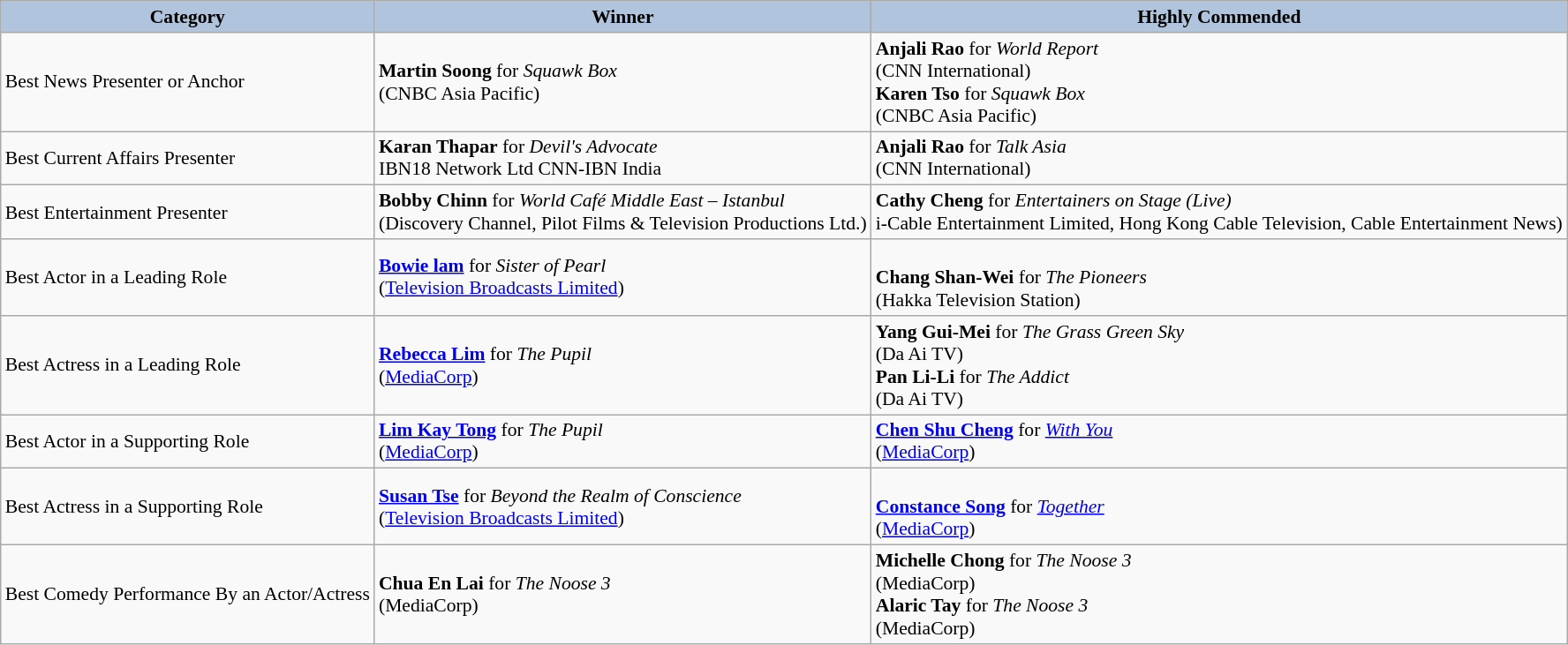<table class="wikitable" style="font-size:90%" cellpadding="5">
<tr style="text-align:center;">
<th style="background:#B0C4DE;">Category</th>
<th style="background:#B0C4DE;">Winner</th>
<th style="background:#B0C4DE;">Highly Commended</th>
</tr>
<tr>
<td>Best News Presenter or Anchor</td>
<td> <strong>Martin Soong</strong> for <em>Squawk Box</em><br>(CNBC Asia Pacific)</td>
<td> <strong>Anjali Rao</strong> for <em>World Report</em><br>(CNN International)<br> <strong>Karen Tso</strong> for <em>Squawk Box</em><br>(CNBC Asia Pacific)</td>
</tr>
<tr>
<td>Best Current Affairs Presenter</td>
<td> <strong>Karan Thapar</strong> for <em>Devil's Advocate</em><br>IBN18 Network Ltd
CNN-IBN
India</td>
<td> <strong>Anjali Rao</strong> for <em>Talk Asia</em><br>(CNN International)</td>
</tr>
<tr>
<td>Best Entertainment Presenter</td>
<td> <strong>Bobby Chinn</strong> for <em>World Café Middle East – Istanbul</em><br>(Discovery Channel, Pilot Films & Television Productions Ltd.)</td>
<td> <strong>Cathy Cheng</strong> for <em>Entertainers on Stage (Live)</em><br>i-Cable Entertainment Limited, Hong Kong Cable Television, Cable Entertainment News)</td>
</tr>
<tr>
<td>Best Actor in a Leading Role</td>
<td> <strong><a href='#'>Bowie lam</a></strong> for <em>Sister of Pearl</em><br>(<a href='#'>Television Broadcasts Limited</a>)</td>
<td><br> <strong>Chang Shan-Wei</strong> for <em>The Pioneers</em><br>(Hakka Television Station)</td>
</tr>
<tr>
<td>Best Actress in a Leading Role</td>
<td> <strong><a href='#'>Rebecca Lim</a></strong> for <em>The Pupil</em><br>(<a href='#'>MediaCorp</a>)</td>
<td> <strong>Yang Gui-Mei</strong> for <em>The Grass Green Sky</em><br>(Da Ai TV)<br> <strong>Pan Li-Li</strong> for <em>The Addict</em><br>(Da Ai TV)</td>
</tr>
<tr>
<td>Best Actor in a Supporting Role</td>
<td> <strong><a href='#'>Lim Kay Tong</a></strong> for <em>The Pupil</em><br>(<a href='#'>MediaCorp</a>)</td>
<td> <strong><a href='#'>Chen Shu Cheng</a></strong> for <em><a href='#'>With You</a></em><br>(<a href='#'>MediaCorp</a>)</td>
</tr>
<tr>
<td>Best Actress in a Supporting Role</td>
<td> <strong><a href='#'>Susan Tse</a></strong> for<em> Beyond the Realm of Conscience</em><br>(<a href='#'>Television Broadcasts Limited</a>)</td>
<td><br> <strong><a href='#'>Constance Song</a></strong> for <em><a href='#'>Together</a></em><br>(<a href='#'>MediaCorp</a>)</td>
</tr>
<tr>
<td>Best Comedy Performance By an Actor/Actress</td>
<td> <strong>Chua En Lai</strong> for <em>The Noose 3</em><br>(MediaCorp)</td>
<td> <strong>Michelle Chong</strong> for <em>The Noose 3</em><br>(MediaCorp)<br> <strong>Alaric Tay</strong> for <em>The Noose 3</em><br>(MediaCorp)</td>
</tr>
</table>
